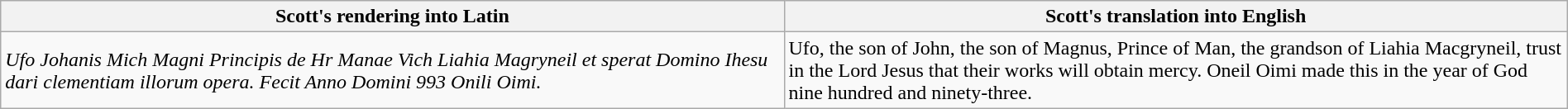<table class="wikitable" width=100%>
<tr>
<th width=50%><strong>Scott's rendering into Latin</strong></th>
<th width=50%><strong>Scott's translation into English</strong></th>
</tr>
<tr>
<td><em>Ufo Johanis Mich Magni Principis de Hr Manae Vich Liahia Magryneil et sperat Domino Ihesu dari clementiam illorum opera. Fecit Anno Domini 993 Onili Oimi.</em></td>
<td>Ufo, the son of John, the son of Magnus, Prince of Man, the grandson of Liahia Macgryneil, trust in the Lord Jesus that their works will obtain mercy. Oneil Oimi made this in the year of God nine hundred and ninety-three.</td>
</tr>
</table>
